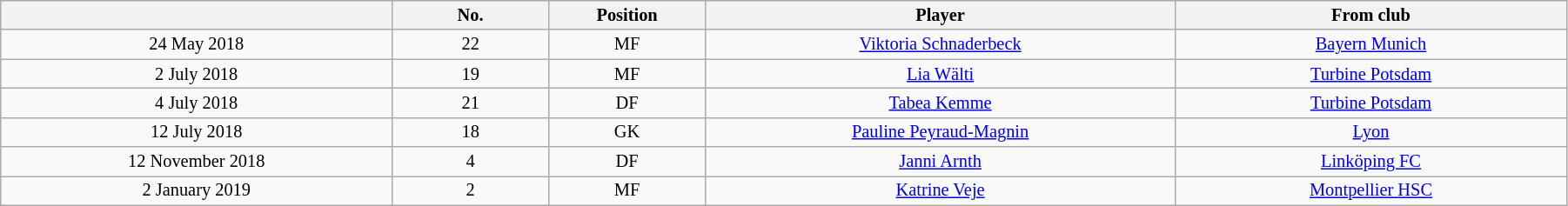<table class="wikitable sortable" style="width:95%; text-align:center; font-size:85%; text-align:center;">
<tr>
<th width="25%"></th>
<th width="10%">No.</th>
<th width="10%">Position</th>
<th>Player</th>
<th width="25%">From club</th>
</tr>
<tr>
<td>24 May 2018</td>
<td>22</td>
<td>MF</td>
<td> <a href='#'>Viktoria Schnaderbeck</a></td>
<td> <a href='#'>Bayern Munich</a></td>
</tr>
<tr>
<td>2 July 2018</td>
<td>19</td>
<td>MF</td>
<td> <a href='#'>Lia Wälti</a></td>
<td> <a href='#'>Turbine Potsdam</a></td>
</tr>
<tr>
<td>4 July 2018</td>
<td>21</td>
<td>DF</td>
<td> <a href='#'>Tabea Kemme</a></td>
<td> <a href='#'>Turbine Potsdam</a></td>
</tr>
<tr>
<td>12 July 2018</td>
<td>18</td>
<td>GK</td>
<td> <a href='#'>Pauline Peyraud-Magnin</a></td>
<td> <a href='#'>Lyon</a></td>
</tr>
<tr>
<td>12 November 2018</td>
<td>4</td>
<td>DF</td>
<td> <a href='#'>Janni Arnth</a></td>
<td> <a href='#'>Linköping FC</a></td>
</tr>
<tr>
<td>2 January 2019</td>
<td>2</td>
<td>MF</td>
<td> <a href='#'>Katrine Veje</a></td>
<td> <a href='#'>Montpellier HSC</a></td>
</tr>
</table>
